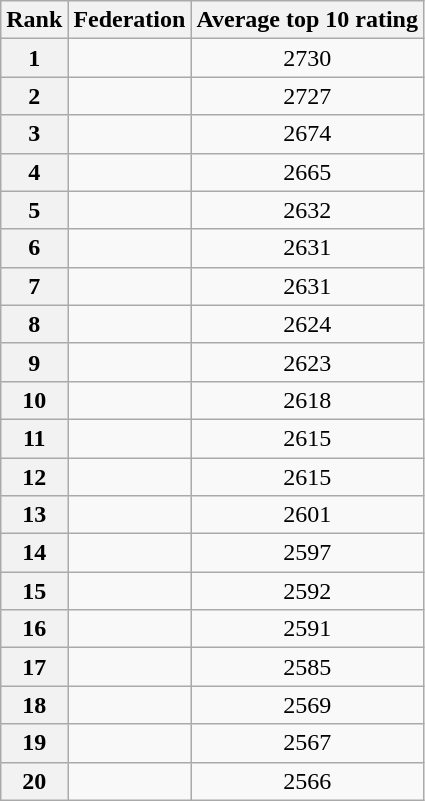<table class=wikitable>
<tr>
<th>Rank</th>
<th>Federation</th>
<th>Average top 10 rating</th>
</tr>
<tr>
<th>1</th>
<td></td>
<td style="text-align:center">2730</td>
</tr>
<tr>
<th>2</th>
<td></td>
<td style="text-align:center">2727</td>
</tr>
<tr>
<th>3</th>
<td></td>
<td style="text-align:center">2674</td>
</tr>
<tr>
<th>4</th>
<td></td>
<td style="text-align:center">2665</td>
</tr>
<tr>
<th>5</th>
<td></td>
<td style="text-align:center">2632</td>
</tr>
<tr>
<th>6</th>
<td></td>
<td style="text-align:center">2631</td>
</tr>
<tr>
<th>7</th>
<td></td>
<td style="text-align:center">2631</td>
</tr>
<tr>
<th>8</th>
<td></td>
<td style="text-align:center">2624</td>
</tr>
<tr>
<th>9</th>
<td></td>
<td style="text-align:center">2623</td>
</tr>
<tr>
<th>10</th>
<td></td>
<td style="text-align:center">2618</td>
</tr>
<tr>
<th>11</th>
<td></td>
<td style="text-align:center">2615</td>
</tr>
<tr>
<th>12</th>
<td></td>
<td style="text-align:center">2615</td>
</tr>
<tr>
<th>13</th>
<td></td>
<td style="text-align:center">2601</td>
</tr>
<tr>
<th>14</th>
<td></td>
<td style="text-align:center">2597</td>
</tr>
<tr>
<th>15</th>
<td></td>
<td style="text-align:center">2592</td>
</tr>
<tr>
<th>16</th>
<td></td>
<td style="text-align:center">2591</td>
</tr>
<tr>
<th>17</th>
<td></td>
<td style="text-align:center">2585</td>
</tr>
<tr>
<th>18</th>
<td></td>
<td style="text-align:center">2569</td>
</tr>
<tr>
<th>19</th>
<td></td>
<td style="text-align:center">2567</td>
</tr>
<tr>
<th>20</th>
<td></td>
<td style="text-align:center">2566</td>
</tr>
</table>
